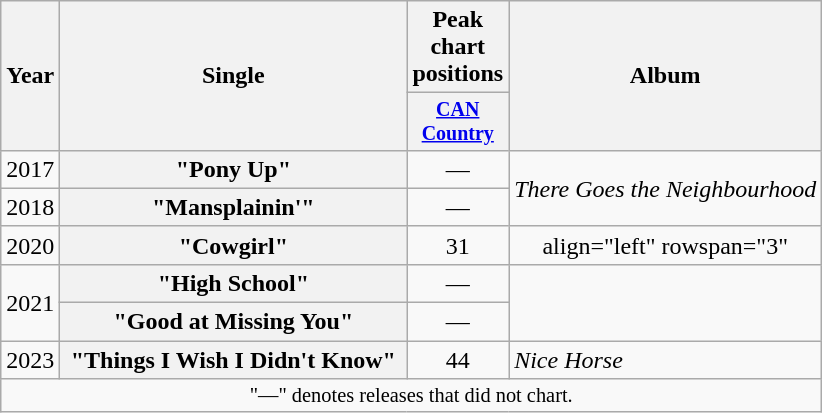<table class="wikitable plainrowheaders" style="text-align:center;">
<tr>
<th rowspan="2">Year</th>
<th rowspan="2" style="width:14em;">Single</th>
<th colspan="1">Peak chart positions</th>
<th rowspan="2">Album</th>
</tr>
<tr style="font-size:smaller;">
<th style="width:4em;"><a href='#'>CAN Country</a><br></th>
</tr>
<tr>
<td>2017</td>
<th scope="row">"Pony Up"</th>
<td>—</td>
<td align="left" rowspan="2"><em>There Goes the Neighbourhood</em></td>
</tr>
<tr>
<td>2018</td>
<th scope="row">"Mansplainin'"</th>
<td>—</td>
</tr>
<tr>
<td>2020</td>
<th scope="row">"Cowgirl"</th>
<td>31</td>
<td>align="left" rowspan="3" </td>
</tr>
<tr>
<td rowspan="2">2021</td>
<th scope="row">"High School"</th>
<td>—</td>
</tr>
<tr>
<th scope="row">"Good at Missing You"</th>
<td>—</td>
</tr>
<tr>
<td>2023</td>
<th scope="row">"Things I Wish I Didn't Know"</th>
<td>44</td>
<td align="left"><em>Nice Horse</em></td>
</tr>
<tr>
<td colspan="5" style="font-size:85%">"—" denotes releases that did not chart.</td>
</tr>
</table>
